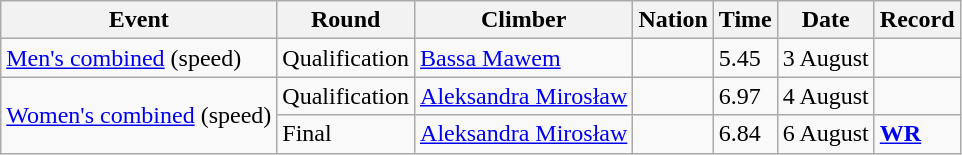<table class="wikitable">
<tr>
<th>Event</th>
<th>Round</th>
<th>Climber</th>
<th>Nation</th>
<th>Time</th>
<th>Date</th>
<th>Record</th>
</tr>
<tr>
<td><a href='#'>Men's combined</a> (speed)</td>
<td>Qualification</td>
<td><a href='#'>Bassa Mawem</a></td>
<td align=left></td>
<td>5.45</td>
<td>3 August</td>
<td></td>
</tr>
<tr>
<td rowspan="2"><a href='#'>Women's combined</a> (speed)</td>
<td>Qualification</td>
<td><a href='#'>Aleksandra Mirosław</a></td>
<td align=left></td>
<td>6.97</td>
<td>4 August</td>
<td></td>
</tr>
<tr>
<td>Final</td>
<td><a href='#'>Aleksandra Mirosław</a></td>
<td></td>
<td>6.84</td>
<td>6 August</td>
<td><strong><a href='#'>WR</a></strong></td>
</tr>
</table>
